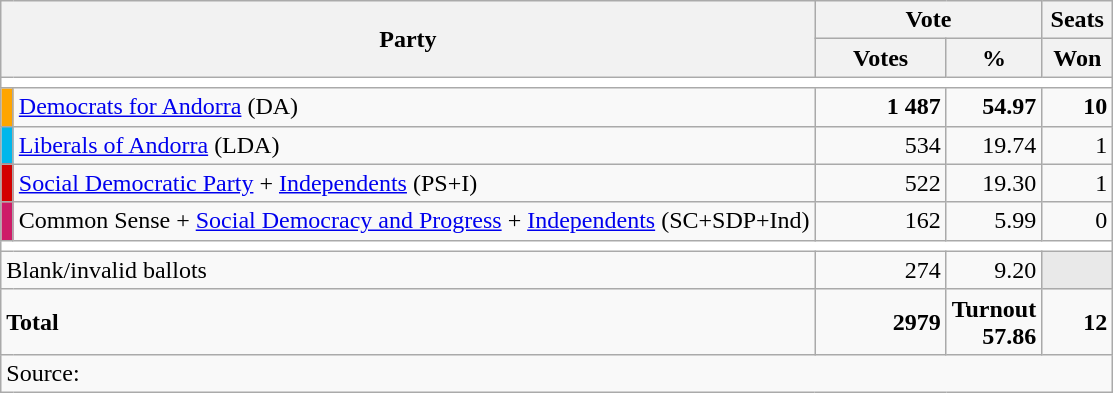<table class="wikitable" style="text-align:right; font-size:100%; margin-bottom:0">
<tr>
<th align="left" rowspan="2" colspan="2" width="500">Party</th>
<th colspan="2">Vote</th>
<th>Seats</th>
</tr>
<tr>
<th width="80">Votes</th>
<th width="50">%</th>
<th width="40">Won</th>
</tr>
<tr bgcolor=white>
<td colspan=7></td>
</tr>
<tr>
<td width="1" bgcolor="orange"></td>
<td align="left"><a href='#'>Democrats for Andorra</a> (DA)</td>
<td><strong>1 487</strong></td>
<td><strong>54.97  </strong></td>
<td><strong>10</strong></td>
</tr>
<tr>
<td width="1" style="color:inherit;background:#00B7EB"></td>
<td align="left"><a href='#'>Liberals of Andorra</a> (LDA)</td>
<td>534</td>
<td>19.74</td>
<td>1</td>
</tr>
<tr>
<td width="1" style="color:inherit;background:#D40000"></td>
<td align="left"><a href='#'>Social Democratic Party</a> + <a href='#'>Independents</a> (PS+I)</td>
<td>522</td>
<td>19.30</td>
<td>1</td>
</tr>
<tr>
<td width="1" style="color:inherit;background:#cd1b68"></td>
<td align="left">Common Sense + <a href='#'>Social Democracy and Progress</a> + <a href='#'>Independents</a> (SC+SDP+Ind)</td>
<td>162</td>
<td>5.99</td>
<td>0</td>
</tr>
<tr bgcolor=white>
<td colspan=7></td>
</tr>
<tr>
<td colspan="2" align="left">Blank/invalid ballots</td>
<td>274</td>
<td>9.20</td>
<td style="color:inherit;background:#E9E9E9"></td>
</tr>
<tr style="font-weight:bold;">
<td align="left" colspan="2">Total</td>
<td>2979</td>
<td>Turnout 57.86</td>
<td>12</td>
</tr>
<tr>
<td align="left" colspan="5">Source:</td>
</tr>
</table>
